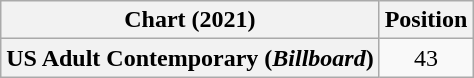<table class="wikitable plainrowheaders" style="text-align:center">
<tr>
<th scope="col">Chart (2021)</th>
<th scope="col">Position</th>
</tr>
<tr>
<th scope="row">US Adult Contemporary (<em>Billboard</em>)</th>
<td>43</td>
</tr>
</table>
